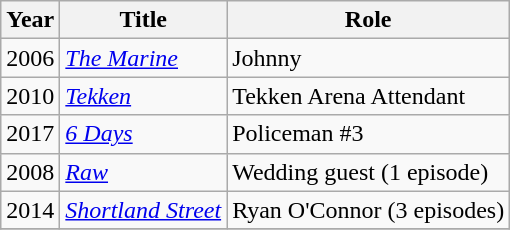<table class="wikitable">
<tr>
<th>Year</th>
<th>Title</th>
<th>Role</th>
</tr>
<tr>
<td>2006</td>
<td><em><a href='#'>The Marine</a></em></td>
<td>Johnny</td>
</tr>
<tr>
<td>2010</td>
<td><em><a href='#'>Tekken</a></em></td>
<td>Tekken Arena Attendant</td>
</tr>
<tr>
<td>2017</td>
<td><em><a href='#'>6 Days</a></em></td>
<td>Policeman #3</td>
</tr>
<tr>
<td>2008</td>
<td><em><a href='#'>Raw</a></em></td>
<td>Wedding guest (1 episode)</td>
</tr>
<tr>
<td>2014</td>
<td><em><a href='#'>Shortland Street</a></em></td>
<td>Ryan O'Connor (3 episodes)</td>
</tr>
<tr>
</tr>
</table>
